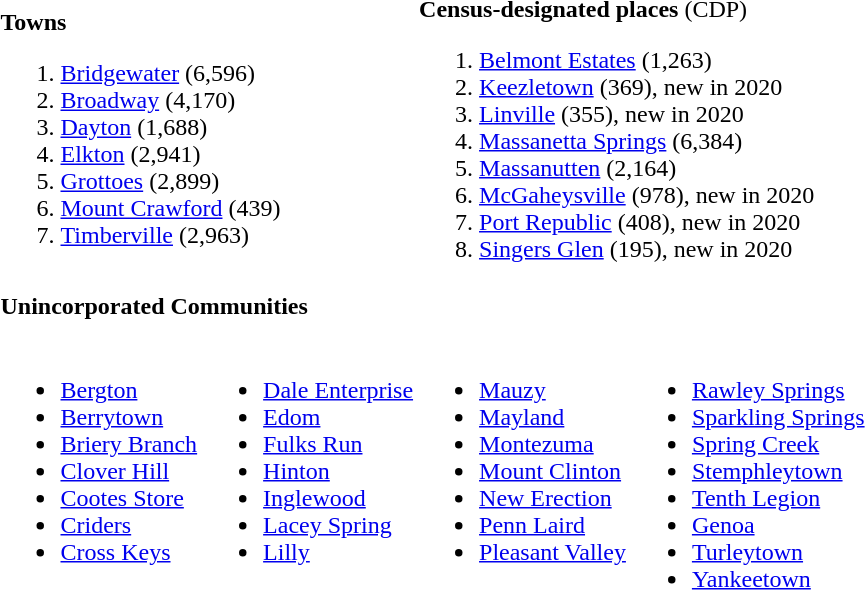<table class="toptextcells">
<tr>
<td colspan="2"><strong>Towns</strong><br><ol><li><a href='#'>Bridgewater</a> (6,596)</li><li><a href='#'>Broadway</a> (4,170)</li><li><a href='#'>Dayton</a> (1,688)</li><li><a href='#'>Elkton</a> (2,941)</li><li><a href='#'>Grottoes</a> (2,899)</li><li><a href='#'>Mount Crawford</a> (439)</li><li><a href='#'>Timberville</a> (2,963)</li></ol></td>
<td colspan="2"><strong>Census-designated places</strong> (CDP)<br><ol><li><a href='#'>Belmont Estates</a> (1,263)</li><li><a href='#'>Keezletown</a> (369), new in 2020</li><li><a href='#'>Linville</a> (355), new in 2020</li><li><a href='#'>Massanetta Springs</a> (6,384)</li><li><a href='#'>Massanutten</a> (2,164)</li><li><a href='#'>McGaheysville</a> (978), new in 2020</li><li><a href='#'>Port Republic</a> (408), new in 2020</li><li><a href='#'>Singers Glen</a> (195), new in 2020</li></ol></td>
</tr>
<tr>
<td colspan="4"><strong>Unincorporated Communities</strong></td>
</tr>
<tr valign="top">
<td><br><ul><li><a href='#'>Bergton</a></li><li><a href='#'>Berrytown</a></li><li><a href='#'>Briery Branch</a></li><li><a href='#'>Clover Hill</a></li><li><a href='#'>Cootes Store</a></li><li><a href='#'>Criders</a></li><li><a href='#'>Cross Keys</a></li></ul></td>
<td><br><ul><li><a href='#'>Dale Enterprise</a></li><li><a href='#'>Edom</a></li><li><a href='#'>Fulks Run</a></li><li><a href='#'>Hinton</a></li><li><a href='#'>Inglewood</a></li><li><a href='#'>Lacey Spring</a></li><li><a href='#'>Lilly</a></li></ul></td>
<td><br><ul><li><a href='#'>Mauzy</a></li><li><a href='#'>Mayland</a></li><li><a href='#'>Montezuma</a></li><li><a href='#'>Mount Clinton</a></li><li><a href='#'>New Erection</a></li><li><a href='#'>Penn Laird</a></li><li><a href='#'>Pleasant Valley</a></li></ul></td>
<td><br><ul><li><a href='#'>Rawley Springs</a></li><li><a href='#'>Sparkling Springs</a></li><li><a href='#'>Spring Creek</a></li><li><a href='#'>Stemphleytown</a></li><li><a href='#'>Tenth Legion</a></li><li><a href='#'>Genoa</a></li><li><a href='#'>Turleytown</a></li><li><a href='#'>Yankeetown</a></li></ul></td>
</tr>
</table>
